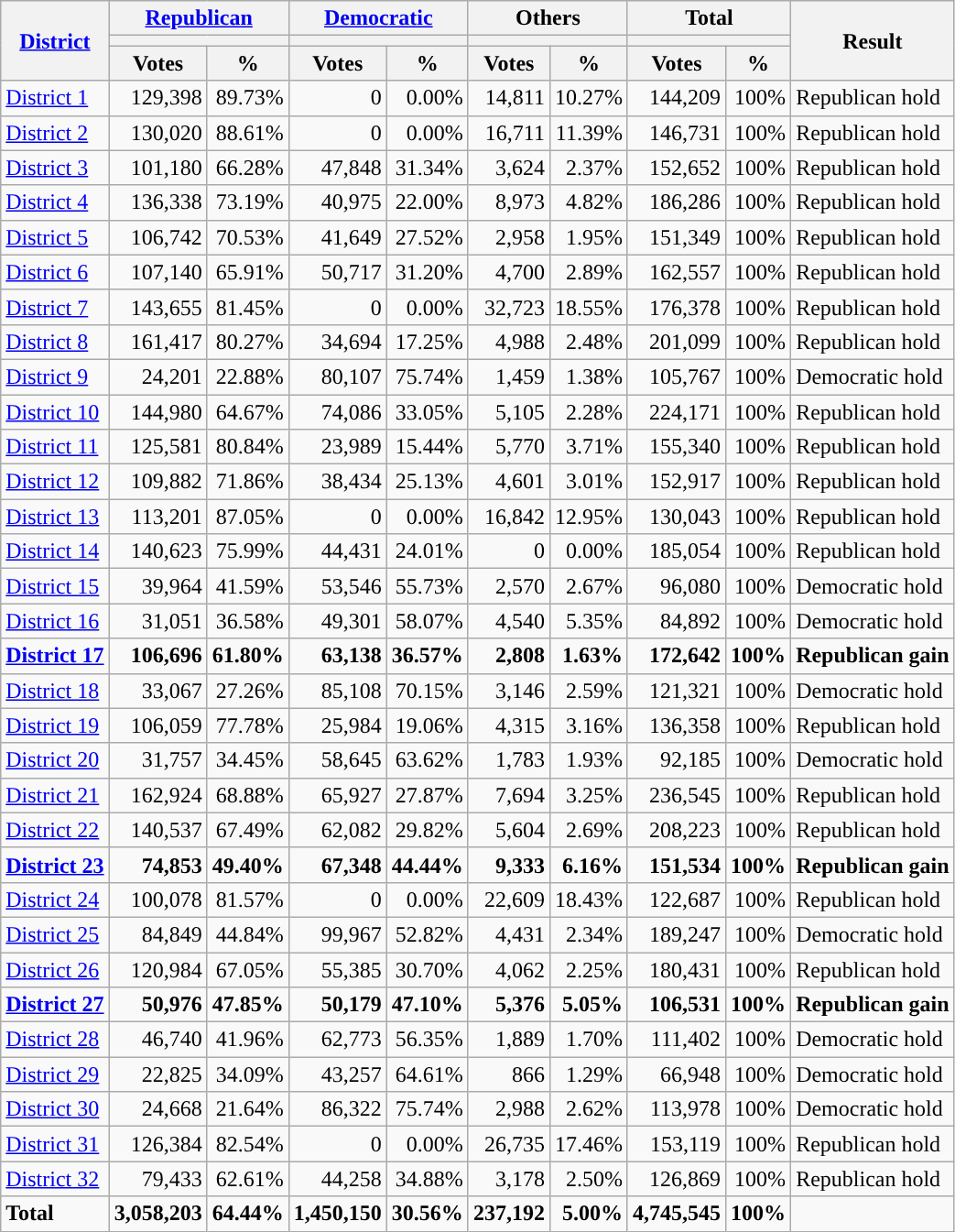<table class="wikitable plainrowheaders sortable" style="font-size:100%; text-align:right;">
<tr>
<th scope=col rowspan=3><a href='#'>District</a></th>
<th scope=col colspan=2><a href='#'>Republican</a></th>
<th scope=col colspan=2><a href='#'>Democratic</a></th>
<th scope=col colspan=2>Others</th>
<th scope=col colspan=2>Total</th>
<th scope=col rowspan=3>Result</th>
</tr>
<tr>
<th scope=col colspan=2 style="background:"></th>
<th scope=col colspan=2 style="background:"></th>
<th scope=col colspan=2></th>
<th scope=col colspan=2></th>
</tr>
<tr>
<th scope=col data-sort-type="number">Votes</th>
<th scope=col data-sort-type="number">%</th>
<th scope=col data-sort-type="number">Votes</th>
<th scope=col data-sort-type="number">%</th>
<th scope=col data-sort-type="number">Votes</th>
<th scope=col data-sort-type="number">%</th>
<th scope=col data-sort-type="number">Votes</th>
<th scope=col data-sort-type="number">%</th>
</tr>
<tr>
<td align=left><a href='#'>District 1</a></td>
<td>129,398</td>
<td>89.73%</td>
<td>0</td>
<td>0.00%</td>
<td>14,811</td>
<td>10.27%</td>
<td>144,209</td>
<td>100%</td>
<td align=left>Republican hold</td>
</tr>
<tr>
<td align=left><a href='#'>District 2</a></td>
<td>130,020</td>
<td>88.61%</td>
<td>0</td>
<td>0.00%</td>
<td>16,711</td>
<td>11.39%</td>
<td>146,731</td>
<td>100%</td>
<td align=left>Republican hold</td>
</tr>
<tr>
<td align=left><a href='#'>District 3</a></td>
<td>101,180</td>
<td>66.28%</td>
<td>47,848</td>
<td>31.34%</td>
<td>3,624</td>
<td>2.37%</td>
<td>152,652</td>
<td>100%</td>
<td align=left>Republican hold</td>
</tr>
<tr>
<td align=left><a href='#'>District 4</a></td>
<td>136,338</td>
<td>73.19%</td>
<td>40,975</td>
<td>22.00%</td>
<td>8,973</td>
<td>4.82%</td>
<td>186,286</td>
<td>100%</td>
<td align=left>Republican hold</td>
</tr>
<tr>
<td align=left><a href='#'>District 5</a></td>
<td>106,742</td>
<td>70.53%</td>
<td>41,649</td>
<td>27.52%</td>
<td>2,958</td>
<td>1.95%</td>
<td>151,349</td>
<td>100%</td>
<td align=left>Republican hold</td>
</tr>
<tr>
<td align=left><a href='#'>District 6</a></td>
<td>107,140</td>
<td>65.91%</td>
<td>50,717</td>
<td>31.20%</td>
<td>4,700</td>
<td>2.89%</td>
<td>162,557</td>
<td>100%</td>
<td align=left>Republican hold</td>
</tr>
<tr>
<td align=left><a href='#'>District 7</a></td>
<td>143,655</td>
<td>81.45%</td>
<td>0</td>
<td>0.00%</td>
<td>32,723</td>
<td>18.55%</td>
<td>176,378</td>
<td>100%</td>
<td align=left>Republican hold</td>
</tr>
<tr>
<td align=left><a href='#'>District 8</a></td>
<td>161,417</td>
<td>80.27%</td>
<td>34,694</td>
<td>17.25%</td>
<td>4,988</td>
<td>2.48%</td>
<td>201,099</td>
<td>100%</td>
<td align=left>Republican hold</td>
</tr>
<tr>
<td align=left><a href='#'>District 9</a></td>
<td>24,201</td>
<td>22.88%</td>
<td>80,107</td>
<td>75.74%</td>
<td>1,459</td>
<td>1.38%</td>
<td>105,767</td>
<td>100%</td>
<td align=left>Democratic hold</td>
</tr>
<tr>
<td align=left><a href='#'>District 10</a></td>
<td>144,980</td>
<td>64.67%</td>
<td>74,086</td>
<td>33.05%</td>
<td>5,105</td>
<td>2.28%</td>
<td>224,171</td>
<td>100%</td>
<td align=left>Republican hold</td>
</tr>
<tr>
<td align=left><a href='#'>District 11</a></td>
<td>125,581</td>
<td>80.84%</td>
<td>23,989</td>
<td>15.44%</td>
<td>5,770</td>
<td>3.71%</td>
<td>155,340</td>
<td>100%</td>
<td align=left>Republican hold</td>
</tr>
<tr>
<td align=left><a href='#'>District 12</a></td>
<td>109,882</td>
<td>71.86%</td>
<td>38,434</td>
<td>25.13%</td>
<td>4,601</td>
<td>3.01%</td>
<td>152,917</td>
<td>100%</td>
<td align=left>Republican hold</td>
</tr>
<tr>
<td align=left><a href='#'>District 13</a></td>
<td>113,201</td>
<td>87.05%</td>
<td>0</td>
<td>0.00%</td>
<td>16,842</td>
<td>12.95%</td>
<td>130,043</td>
<td>100%</td>
<td align=left>Republican hold</td>
</tr>
<tr>
<td align=left><a href='#'>District 14</a></td>
<td>140,623</td>
<td>75.99%</td>
<td>44,431</td>
<td>24.01%</td>
<td>0</td>
<td>0.00%</td>
<td>185,054</td>
<td>100%</td>
<td align=left>Republican hold</td>
</tr>
<tr>
<td align=left><a href='#'>District 15</a></td>
<td>39,964</td>
<td>41.59%</td>
<td>53,546</td>
<td>55.73%</td>
<td>2,570</td>
<td>2.67%</td>
<td>96,080</td>
<td>100%</td>
<td align=left>Democratic hold</td>
</tr>
<tr>
<td align=left><a href='#'>District 16</a></td>
<td>31,051</td>
<td>36.58%</td>
<td>49,301</td>
<td>58.07%</td>
<td>4,540</td>
<td>5.35%</td>
<td>84,892</td>
<td>100%</td>
<td align=left>Democratic hold</td>
</tr>
<tr>
<td align=left><strong><a href='#'>District 17</a></strong></td>
<td><strong>106,696</strong></td>
<td><strong>61.80%</strong></td>
<td><strong>63,138</strong></td>
<td><strong>36.57%</strong></td>
<td><strong>2,808</strong></td>
<td><strong>1.63%</strong></td>
<td><strong>172,642</strong></td>
<td><strong>100%</strong></td>
<td align=left><strong>Republican gain</strong></td>
</tr>
<tr>
<td align=left><a href='#'>District 18</a></td>
<td>33,067</td>
<td>27.26%</td>
<td>85,108</td>
<td>70.15%</td>
<td>3,146</td>
<td>2.59%</td>
<td>121,321</td>
<td>100%</td>
<td align=left>Democratic hold</td>
</tr>
<tr>
<td align=left><a href='#'>District 19</a></td>
<td>106,059</td>
<td>77.78%</td>
<td>25,984</td>
<td>19.06%</td>
<td>4,315</td>
<td>3.16%</td>
<td>136,358</td>
<td>100%</td>
<td align=left>Republican hold</td>
</tr>
<tr>
<td align=left><a href='#'>District 20</a></td>
<td>31,757</td>
<td>34.45%</td>
<td>58,645</td>
<td>63.62%</td>
<td>1,783</td>
<td>1.93%</td>
<td>92,185</td>
<td>100%</td>
<td align=left>Democratic hold</td>
</tr>
<tr>
<td align=left><a href='#'>District 21</a></td>
<td>162,924</td>
<td>68.88%</td>
<td>65,927</td>
<td>27.87%</td>
<td>7,694</td>
<td>3.25%</td>
<td>236,545</td>
<td>100%</td>
<td align=left>Republican hold</td>
</tr>
<tr>
<td align=left><a href='#'>District 22</a></td>
<td>140,537</td>
<td>67.49%</td>
<td>62,082</td>
<td>29.82%</td>
<td>5,604</td>
<td>2.69%</td>
<td>208,223</td>
<td>100%</td>
<td align=left>Republican hold</td>
</tr>
<tr>
<td align=left><strong><a href='#'>District 23</a></strong></td>
<td><strong>74,853</strong></td>
<td><strong>49.40%</strong></td>
<td><strong>67,348</strong></td>
<td><strong>44.44%</strong></td>
<td><strong>9,333</strong></td>
<td><strong>6.16%</strong></td>
<td><strong>151,534</strong></td>
<td><strong>100%</strong></td>
<td align=left><strong>Republican gain</strong></td>
</tr>
<tr>
<td align=left><a href='#'>District 24</a></td>
<td>100,078</td>
<td>81.57%</td>
<td>0</td>
<td>0.00%</td>
<td>22,609</td>
<td>18.43%</td>
<td>122,687</td>
<td>100%</td>
<td align=left>Republican hold</td>
</tr>
<tr>
<td align=left><a href='#'>District 25</a></td>
<td>84,849</td>
<td>44.84%</td>
<td>99,967</td>
<td>52.82%</td>
<td>4,431</td>
<td>2.34%</td>
<td>189,247</td>
<td>100%</td>
<td align=left>Democratic hold</td>
</tr>
<tr>
<td align=left><a href='#'>District 26</a></td>
<td>120,984</td>
<td>67.05%</td>
<td>55,385</td>
<td>30.70%</td>
<td>4,062</td>
<td>2.25%</td>
<td>180,431</td>
<td>100%</td>
<td align=left>Republican hold</td>
</tr>
<tr>
<td align=left><strong><a href='#'>District 27</a></strong></td>
<td><strong>50,976</strong></td>
<td><strong>47.85%</strong></td>
<td><strong>50,179</strong></td>
<td><strong>47.10%</strong></td>
<td><strong>5,376</strong></td>
<td><strong>5.05%</strong></td>
<td><strong>106,531</strong></td>
<td><strong>100%</strong></td>
<td align=left><strong>Republican gain</strong></td>
</tr>
<tr>
<td align=left><a href='#'>District 28</a></td>
<td>46,740</td>
<td>41.96%</td>
<td>62,773</td>
<td>56.35%</td>
<td>1,889</td>
<td>1.70%</td>
<td>111,402</td>
<td>100%</td>
<td align=left>Democratic hold</td>
</tr>
<tr>
<td align=left><a href='#'>District 29</a></td>
<td>22,825</td>
<td>34.09%</td>
<td>43,257</td>
<td>64.61%</td>
<td>866</td>
<td>1.29%</td>
<td>66,948</td>
<td>100%</td>
<td align=left>Democratic hold</td>
</tr>
<tr>
<td align=left><a href='#'>District 30</a></td>
<td>24,668</td>
<td>21.64%</td>
<td>86,322</td>
<td>75.74%</td>
<td>2,988</td>
<td>2.62%</td>
<td>113,978</td>
<td>100%</td>
<td align=left>Democratic hold</td>
</tr>
<tr>
<td align=left><a href='#'>District 31</a></td>
<td>126,384</td>
<td>82.54%</td>
<td>0</td>
<td>0.00%</td>
<td>26,735</td>
<td>17.46%</td>
<td>153,119</td>
<td>100%</td>
<td align=left>Republican hold</td>
</tr>
<tr>
<td align=left><a href='#'>District 32</a></td>
<td>79,433</td>
<td>62.61%</td>
<td>44,258</td>
<td>34.88%</td>
<td>3,178</td>
<td>2.50%</td>
<td>126,869</td>
<td>100%</td>
<td align=left>Republican hold</td>
</tr>
<tr class="sortbottom" style="font-weight:bold">
<td align=left>Total</td>
<td>3,058,203</td>
<td>64.44%</td>
<td>1,450,150</td>
<td>30.56%</td>
<td>237,192</td>
<td>5.00%</td>
<td>4,745,545</td>
<td>100%</td>
<td></td>
</tr>
</table>
